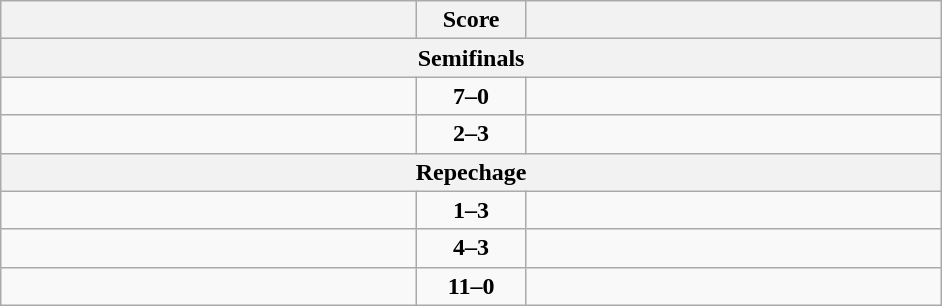<table class="wikitable" style="text-align: left;">
<tr>
<th align="right" width="270"></th>
<th width="65">Score</th>
<th align="left" width="270"></th>
</tr>
<tr>
<th colspan="3">Semifinals</th>
</tr>
<tr>
<td><strong></strong></td>
<td align=center><strong>7–0</strong></td>
<td></td>
</tr>
<tr>
<td></td>
<td align=center><strong>2–3</strong></td>
<td><strong></strong></td>
</tr>
<tr>
<th colspan="3">Repechage</th>
</tr>
<tr>
<td></td>
<td align=center><strong>1–3</strong></td>
<td><strong></strong></td>
</tr>
<tr>
<td><strong></strong></td>
<td align=center><strong>4–3</strong></td>
<td></td>
</tr>
<tr>
<td><strong></strong></td>
<td align=center><strong>11–0</strong></td>
<td></td>
</tr>
</table>
